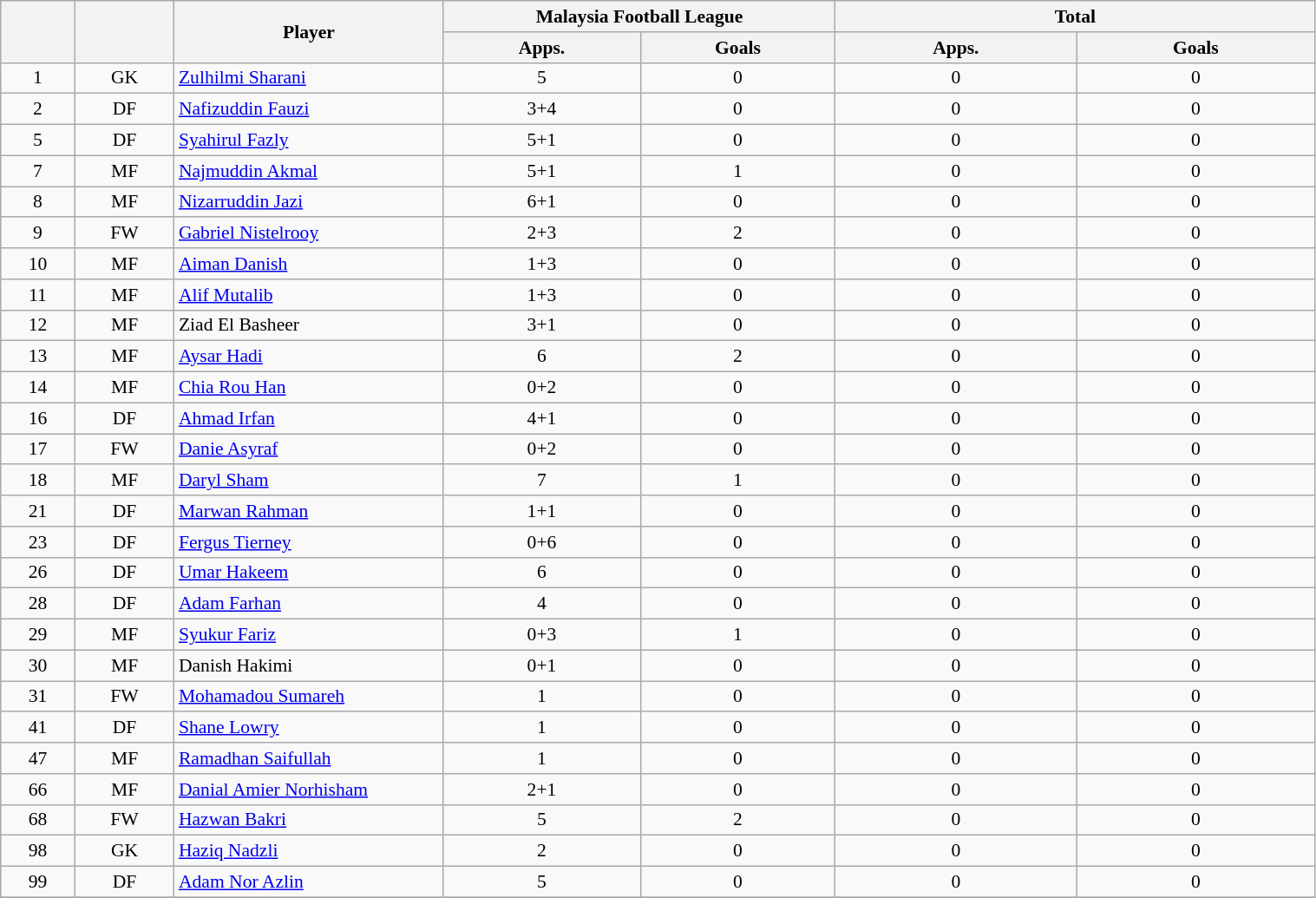<table class="wikitable" style="text-align:center; font-size:90%; width:80%;">
<tr>
<th rowspan=2></th>
<th rowspan=2></th>
<th rowspan=2 width="200">Player</th>
<th colspan=2 width="105">Malaysia Football League</th>
<th colspan=2 width="130">Total</th>
</tr>
<tr>
<th>Apps.</th>
<th>Goals</th>
<th>Apps.</th>
<th>Goals</th>
</tr>
<tr>
<td>1</td>
<td>GK</td>
<td align="left"> <a href='#'>Zulhilmi Sharani</a></td>
<td>5</td>
<td>0</td>
<td>0</td>
<td>0</td>
</tr>
<tr>
<td>2</td>
<td>DF</td>
<td align="left"> <a href='#'>Nafizuddin Fauzi</a></td>
<td>3+4</td>
<td>0</td>
<td>0</td>
<td>0</td>
</tr>
<tr>
<td>5</td>
<td>DF</td>
<td align="left"> <a href='#'>Syahirul Fazly</a></td>
<td>5+1</td>
<td>0</td>
<td>0</td>
<td>0</td>
</tr>
<tr>
<td>7</td>
<td>MF</td>
<td align="left"> <a href='#'>Najmuddin Akmal</a></td>
<td>5+1</td>
<td>1</td>
<td>0</td>
<td>0</td>
</tr>
<tr>
<td>8</td>
<td>MF</td>
<td align="left"> <a href='#'>Nizarruddin Jazi</a></td>
<td>6+1</td>
<td>0</td>
<td>0</td>
<td>0</td>
</tr>
<tr>
<td>9</td>
<td>FW</td>
<td align="left"> <a href='#'>Gabriel Nistelrooy</a></td>
<td>2+3</td>
<td>2</td>
<td>0</td>
<td>0</td>
</tr>
<tr>
<td>10</td>
<td>MF</td>
<td align="left"> <a href='#'>Aiman Danish</a></td>
<td>1+3</td>
<td>0</td>
<td>0</td>
<td>0</td>
</tr>
<tr>
<td>11</td>
<td>MF</td>
<td align="left"> <a href='#'>Alif Mutalib</a></td>
<td>1+3</td>
<td>0</td>
<td>0</td>
<td>0</td>
</tr>
<tr>
<td>12</td>
<td>MF</td>
<td align="left"> Ziad El Basheer</td>
<td>3+1</td>
<td>0</td>
<td>0</td>
<td>0</td>
</tr>
<tr>
<td>13</td>
<td>MF</td>
<td align="left"> <a href='#'>Aysar Hadi</a></td>
<td>6</td>
<td>2</td>
<td>0</td>
<td>0</td>
</tr>
<tr>
<td>14</td>
<td>MF</td>
<td align="left"> <a href='#'>Chia Rou Han</a></td>
<td>0+2</td>
<td>0</td>
<td>0</td>
<td>0</td>
</tr>
<tr>
<td>16</td>
<td>DF</td>
<td align="left"> <a href='#'>Ahmad Irfan</a></td>
<td>4+1</td>
<td>0</td>
<td>0</td>
<td>0</td>
</tr>
<tr>
<td>17</td>
<td>FW</td>
<td align="left"> <a href='#'>Danie Asyraf</a></td>
<td>0+2</td>
<td>0</td>
<td>0</td>
<td>0</td>
</tr>
<tr>
<td>18</td>
<td>MF</td>
<td align="left"> <a href='#'>Daryl Sham</a></td>
<td>7</td>
<td>1</td>
<td>0</td>
<td>0</td>
</tr>
<tr>
<td>21</td>
<td>DF</td>
<td align="left"> <a href='#'>Marwan Rahman</a></td>
<td>1+1</td>
<td>0</td>
<td>0</td>
<td>0</td>
</tr>
<tr>
<td>23</td>
<td>DF</td>
<td align="left"> <a href='#'>Fergus Tierney</a></td>
<td>0+6</td>
<td>0</td>
<td>0</td>
<td>0</td>
</tr>
<tr>
<td>26</td>
<td>DF</td>
<td align="left"> <a href='#'>Umar Hakeem</a></td>
<td>6</td>
<td>0</td>
<td>0</td>
<td>0</td>
</tr>
<tr>
<td>28</td>
<td>DF</td>
<td align="left"> <a href='#'>Adam Farhan</a></td>
<td>4</td>
<td>0</td>
<td>0</td>
<td>0</td>
</tr>
<tr>
<td>29</td>
<td>MF</td>
<td align="left"> <a href='#'>Syukur Fariz</a></td>
<td>0+3</td>
<td>1</td>
<td>0</td>
<td>0</td>
</tr>
<tr>
<td>30</td>
<td>MF</td>
<td align="left"> Danish Hakimi</td>
<td>0+1</td>
<td>0</td>
<td>0</td>
<td>0</td>
</tr>
<tr>
<td>31</td>
<td>FW</td>
<td align="left"> <a href='#'>Mohamadou Sumareh</a></td>
<td>1</td>
<td>0</td>
<td>0</td>
<td>0</td>
</tr>
<tr>
<td>41</td>
<td>DF</td>
<td align="left"> <a href='#'>Shane Lowry</a></td>
<td>1</td>
<td>0</td>
<td>0</td>
<td>0</td>
</tr>
<tr>
<td>47</td>
<td>MF</td>
<td align="left"> <a href='#'>Ramadhan Saifullah</a></td>
<td>1</td>
<td>0</td>
<td>0</td>
<td>0</td>
</tr>
<tr>
<td>66</td>
<td>MF</td>
<td align="left"> <a href='#'>Danial Amier Norhisham</a></td>
<td>2+1</td>
<td>0</td>
<td>0</td>
<td>0</td>
</tr>
<tr>
<td>68</td>
<td>FW</td>
<td align="left"> <a href='#'>Hazwan Bakri</a></td>
<td>5</td>
<td>2</td>
<td>0</td>
<td>0</td>
</tr>
<tr>
<td>98</td>
<td>GK</td>
<td align="left"> <a href='#'>Haziq Nadzli</a></td>
<td>2</td>
<td>0</td>
<td>0</td>
<td>0</td>
</tr>
<tr>
<td>99</td>
<td>DF</td>
<td align="left"> <a href='#'>Adam Nor Azlin</a></td>
<td>5</td>
<td>0</td>
<td>0</td>
<td>0</td>
</tr>
<tr>
</tr>
</table>
